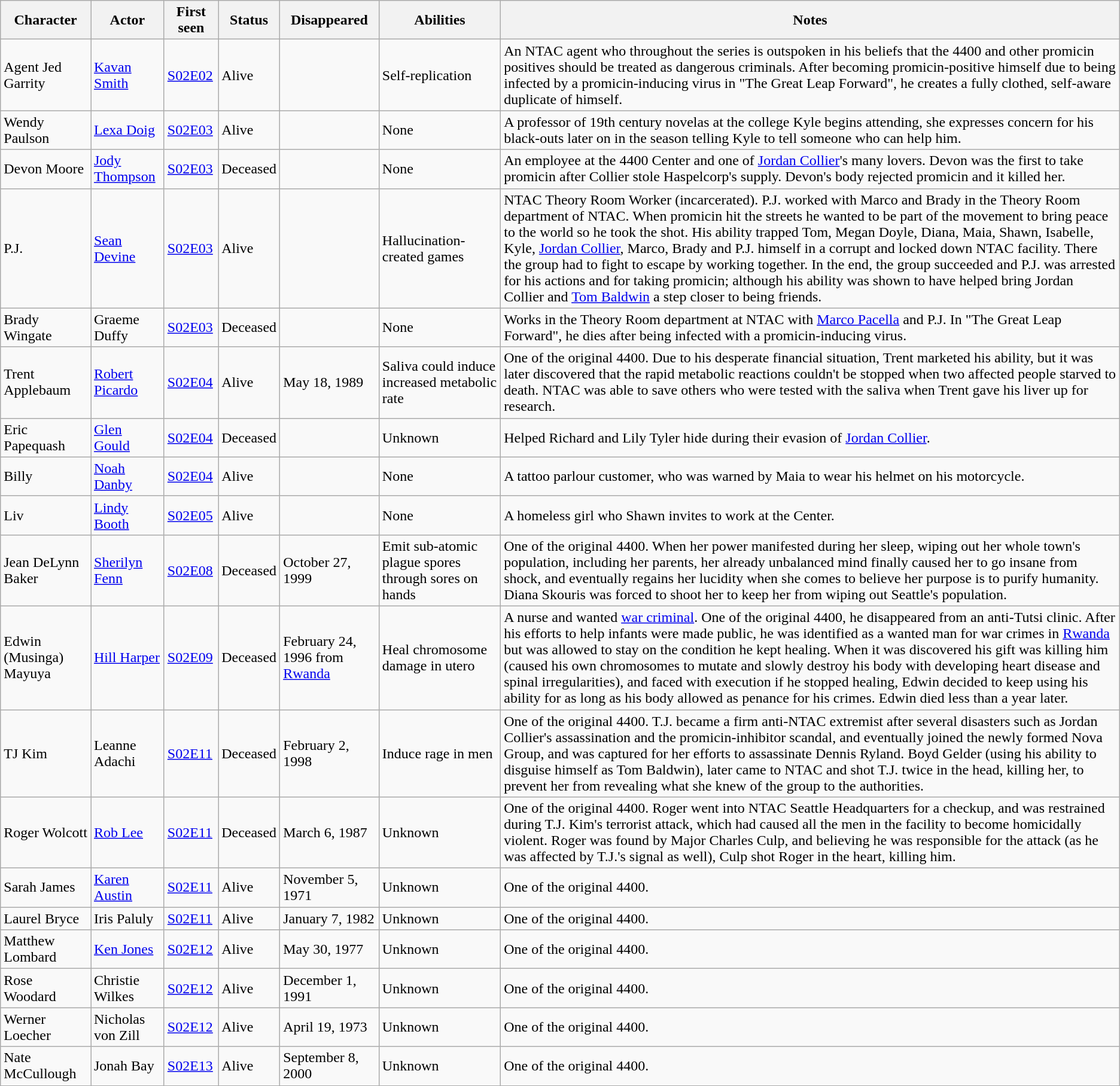<table class="wikitable">
<tr>
<th>Character</th>
<th>Actor</th>
<th>First seen</th>
<th>Status</th>
<th>Disappeared</th>
<th>Abilities</th>
<th>Notes</th>
</tr>
<tr>
<td>Agent Jed Garrity</td>
<td><a href='#'>Kavan Smith</a></td>
<td><a href='#'>S02E02</a></td>
<td>Alive</td>
<td></td>
<td>Self-replication</td>
<td>An NTAC agent who throughout the series is outspoken in his beliefs that the 4400 and other promicin positives should be treated as dangerous criminals. After becoming promicin-positive himself due to being infected by a promicin-inducing virus in "The Great Leap Forward", he creates a fully clothed, self-aware duplicate of himself.</td>
</tr>
<tr>
<td>Wendy Paulson</td>
<td><a href='#'>Lexa Doig</a></td>
<td><a href='#'>S02E03</a></td>
<td>Alive</td>
<td></td>
<td>None</td>
<td>A professor of 19th century novelas at the college Kyle begins attending, she expresses concern for his black-outs later on in the season telling Kyle to tell someone who can help him.</td>
</tr>
<tr>
<td>Devon Moore</td>
<td><a href='#'>Jody Thompson</a></td>
<td><a href='#'>S02E03</a></td>
<td>Deceased</td>
<td></td>
<td>None</td>
<td>An employee at the 4400 Center and one of <a href='#'>Jordan Collier</a>'s many lovers. Devon was the first to take promicin after Collier stole Haspelcorp's supply. Devon's body rejected promicin and it killed her.</td>
</tr>
<tr>
<td>P.J.</td>
<td><a href='#'>Sean Devine</a></td>
<td><a href='#'>S02E03</a></td>
<td>Alive</td>
<td></td>
<td>Hallucination-created games</td>
<td>NTAC Theory Room Worker (incarcerated). P.J. worked with Marco and Brady in the Theory Room department of NTAC. When promicin hit the streets he wanted to be part of the movement to bring peace to the world so he took the shot. His ability trapped Tom, Megan Doyle, Diana, Maia, Shawn, Isabelle, Kyle, <a href='#'>Jordan Collier</a>, Marco, Brady and P.J. himself in a corrupt and locked down NTAC facility. There the group had to fight to escape by working together. In the end, the group succeeded and P.J. was arrested for his actions and for taking promicin; although his ability was shown to have helped bring Jordan Collier and <a href='#'>Tom Baldwin</a> a step closer to being friends.</td>
</tr>
<tr>
<td>Brady Wingate</td>
<td>Graeme Duffy</td>
<td><a href='#'>S02E03</a></td>
<td>Deceased</td>
<td></td>
<td>None</td>
<td>Works in the Theory Room department at NTAC with <a href='#'>Marco Pacella</a> and P.J. In "The Great Leap Forward", he dies after being infected with a promicin-inducing virus.</td>
</tr>
<tr>
<td>Trent Applebaum</td>
<td><a href='#'>Robert Picardo</a></td>
<td><a href='#'>S02E04</a></td>
<td>Alive</td>
<td>May 18, 1989</td>
<td>Saliva could induce increased metabolic rate</td>
<td>One of the original 4400. Due to his desperate financial situation, Trent marketed his ability, but it was later discovered that the rapid metabolic reactions couldn't be stopped when two affected people starved to death. NTAC was able to save others who were tested with the saliva when Trent gave his liver up for research.</td>
</tr>
<tr>
<td>Eric Papequash</td>
<td><a href='#'>Glen Gould</a></td>
<td><a href='#'>S02E04</a></td>
<td>Deceased</td>
<td></td>
<td>Unknown</td>
<td>Helped Richard and Lily Tyler hide during their evasion of <a href='#'>Jordan Collier</a>.</td>
</tr>
<tr>
<td>Billy</td>
<td><a href='#'>Noah Danby</a></td>
<td><a href='#'>S02E04</a></td>
<td>Alive</td>
<td></td>
<td>None</td>
<td>A tattoo parlour customer, who was warned by Maia to wear his helmet on his motorcycle.</td>
</tr>
<tr>
<td>Liv</td>
<td><a href='#'>Lindy Booth</a></td>
<td><a href='#'>S02E05</a></td>
<td>Alive</td>
<td></td>
<td>None</td>
<td>A homeless girl who Shawn invites to work at the Center.</td>
</tr>
<tr>
<td>Jean DeLynn Baker</td>
<td><a href='#'>Sherilyn Fenn</a></td>
<td><a href='#'>S02E08</a></td>
<td>Deceased</td>
<td>October 27, 1999</td>
<td>Emit sub-atomic plague spores through sores on hands</td>
<td>One of the original 4400. When her power manifested during her sleep, wiping out her whole town's population, including her parents, her already unbalanced mind finally caused her to go insane from shock, and eventually regains her lucidity when she comes to believe her purpose is to purify humanity. Diana Skouris was forced to shoot her to keep her from wiping out Seattle's population.</td>
</tr>
<tr>
<td>Edwin (Musinga) Mayuya</td>
<td><a href='#'>Hill Harper</a></td>
<td><a href='#'>S02E09</a></td>
<td>Deceased</td>
<td>February 24, 1996 from <a href='#'>Rwanda</a></td>
<td>Heal chromosome damage in utero</td>
<td>A nurse and wanted <a href='#'>war criminal</a>. One of the original 4400, he disappeared from an anti-Tutsi clinic. After his efforts to help infants were made public, he was identified as a wanted man for war crimes in <a href='#'>Rwanda</a> but was allowed to stay on the condition he kept healing. When it was discovered his gift was killing him (caused his own chromosomes to mutate and slowly destroy his body with developing heart disease and spinal irregularities), and faced with execution if he stopped healing, Edwin decided to keep using his ability for as long as his body allowed as penance for his crimes. Edwin died less than a year later.</td>
</tr>
<tr>
<td>TJ Kim</td>
<td>Leanne Adachi</td>
<td><a href='#'>S02E11</a></td>
<td>Deceased</td>
<td>February 2, 1998</td>
<td>Induce rage in men</td>
<td>One of the original 4400. T.J. became a firm anti-NTAC extremist after several disasters such as Jordan Collier's assassination and the promicin-inhibitor scandal, and eventually joined the newly formed Nova Group, and was captured for her efforts to assassinate Dennis Ryland. Boyd Gelder (using his ability to disguise himself as Tom Baldwin), later came to NTAC and shot T.J. twice in the head, killing her, to prevent her from revealing what she knew of the group to the authorities.</td>
</tr>
<tr>
<td>Roger Wolcott</td>
<td><a href='#'>Rob Lee</a></td>
<td><a href='#'>S02E11</a></td>
<td>Deceased</td>
<td>March 6, 1987</td>
<td>Unknown</td>
<td>One of the original 4400. Roger went into NTAC Seattle Headquarters for a checkup, and was restrained during T.J. Kim's terrorist attack, which had caused all the men in the facility to become homicidally violent. Roger was found by Major Charles Culp, and believing he was responsible for the attack (as he was affected by T.J.'s signal as well), Culp shot Roger in the heart, killing him.</td>
</tr>
<tr>
<td>Sarah James</td>
<td><a href='#'>Karen Austin</a></td>
<td><a href='#'>S02E11</a></td>
<td>Alive</td>
<td>November 5, 1971</td>
<td>Unknown</td>
<td>One of the original 4400.</td>
</tr>
<tr>
<td>Laurel Bryce</td>
<td>Iris Paluly</td>
<td><a href='#'>S02E11</a></td>
<td>Alive</td>
<td>January 7, 1982</td>
<td>Unknown</td>
<td>One of the original 4400.</td>
</tr>
<tr>
<td>Matthew Lombard</td>
<td><a href='#'>Ken Jones</a></td>
<td><a href='#'>S02E12</a></td>
<td>Alive</td>
<td>May 30, 1977</td>
<td>Unknown</td>
<td>One of the original 4400.</td>
</tr>
<tr>
<td>Rose Woodard</td>
<td>Christie Wilkes</td>
<td><a href='#'>S02E12</a></td>
<td>Alive</td>
<td>December 1, 1991</td>
<td>Unknown</td>
<td>One of the original 4400.</td>
</tr>
<tr>
<td>Werner Loecher</td>
<td>Nicholas von Zill</td>
<td><a href='#'>S02E12</a></td>
<td>Alive</td>
<td>April 19, 1973</td>
<td>Unknown</td>
<td>One of the original 4400.</td>
</tr>
<tr>
<td>Nate McCullough</td>
<td>Jonah Bay</td>
<td><a href='#'>S02E13</a></td>
<td>Alive</td>
<td>September 8, 2000</td>
<td>Unknown</td>
<td>One of the original 4400.</td>
</tr>
</table>
